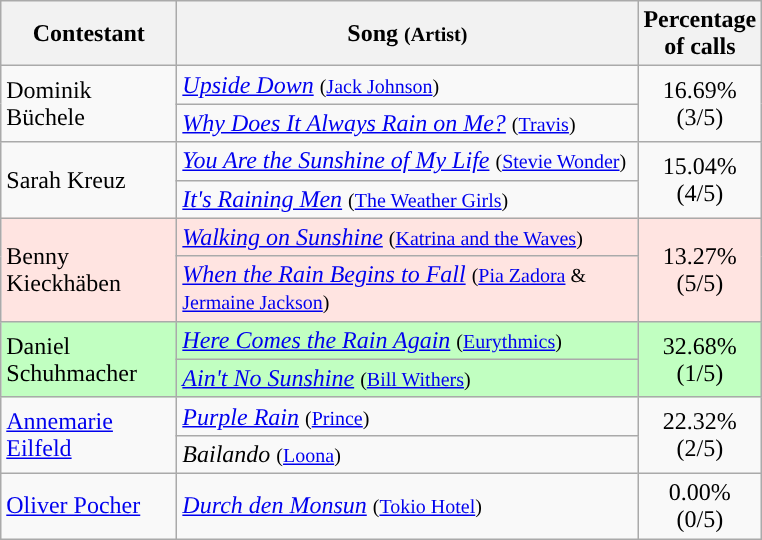<table class="wikitable">
<tr ">
<th style="width:110px;">Contestant</th>
<th style="width:300px;">Song <small>(Artist)</small></th>
<th style="width:28px;">Percentage of calls</th>
</tr>
<tr>
<td style="text-align:left;" rowspan="2">Dominik Büchele</td>
<td align="left"><em><a href='#'>Upside Down</a></em> <small>(<a href='#'>Jack Johnson</a>)</small></td>
<td style="text-align:center;" rowspan="2">16.69% (3/5)</td>
</tr>
<tr>
<td align="left"><em><a href='#'>Why Does It Always Rain on Me?</a></em> <small>(<a href='#'>Travis</a>)</small></td>
</tr>
<tr>
<td style="text-align:left;" rowspan="2">Sarah Kreuz</td>
<td align="left"><em><a href='#'>You Are the Sunshine of My Life</a></em> <small>(<a href='#'>Stevie Wonder</a>)</small></td>
<td style="text-align:center;" rowspan="2">15.04% (4/5)</td>
</tr>
<tr>
<td align="left"><em><a href='#'>It's Raining Men</a></em> <small>(<a href='#'>The Weather Girls</a>)</small></td>
</tr>
<tr style="background:#ffe4e1;">
<td style="text-align:left;" rowspan="2">Benny Kieckhäben</td>
<td align="left"><em><a href='#'>Walking on Sunshine</a></em> <small>(<a href='#'>Katrina and the Waves</a>)</small></td>
<td style="text-align:center;" rowspan="2">13.27% (5/5)</td>
</tr>
<tr style="background:#ffe4e1;">
<td align="left"><em><a href='#'>When the Rain Begins to Fall</a></em> <small>(<a href='#'>Pia Zadora</a> & <a href='#'>Jermaine Jackson</a>)</small></td>
</tr>
<tr style="background:#c1ffc1;">
<td style="text-align:left;" rowspan="2">Daniel Schuhmacher</td>
<td align="left"><em><a href='#'>Here Comes the Rain Again</a></em> <small>(<a href='#'>Eurythmics</a>)</small></td>
<td style="text-align:center;" rowspan="2">32.68% (1/5)</td>
</tr>
<tr style="background:#c1ffc1;">
<td align="left"><em><a href='#'>Ain't No Sunshine</a></em> <small>(<a href='#'>Bill Withers</a>)</small></td>
</tr>
<tr>
<td style="text-align:left;" rowspan="2"><a href='#'>Annemarie Eilfeld</a></td>
<td align="left"><em><a href='#'>Purple Rain</a></em> <small>(<a href='#'>Prince</a>)</small></td>
<td style="text-align:center;" rowspan="2">22.32% (2/5)</td>
</tr>
<tr>
<td align="left"><em>Bailando</em> <small>(<a href='#'>Loona</a>)</small></td>
</tr>
<tr>
<td align="left"><a href='#'>Oliver Pocher</a></td>
<td align="left"><em><a href='#'>Durch den Monsun</a></em> <small>(<a href='#'>Tokio Hotel</a>)</small></td>
<td style="text-align:center;">0.00% (0/5)</td>
</tr>
</table>
